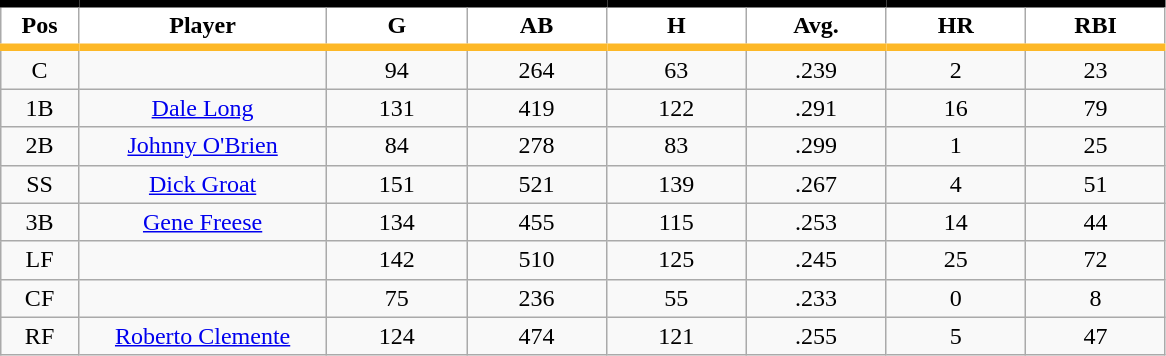<table class="wikitable sortable">
<tr>
<th style="background:#FFFFFF; border-top:#000000 5px solid; border-bottom:#FDB827 5px solid;" width="5%">Pos</th>
<th style="background:#FFFFFF; border-top:#000000 5px solid; border-bottom:#FDB827 5px solid;" width="16%">Player</th>
<th style="background:#FFFFFF; border-top:#000000 5px solid; border-bottom:#FDB827 5px solid;" width="9%">G</th>
<th style="background:#FFFFFF; border-top:#000000 5px solid; border-bottom:#FDB827 5px solid;" width="9%">AB</th>
<th style="background:#FFFFFF; border-top:#000000 5px solid; border-bottom:#FDB827 5px solid;" width="9%">H</th>
<th style="background:#FFFFFF; border-top:#000000 5px solid; border-bottom:#FDB827 5px solid;" width="9%">Avg.</th>
<th style="background:#FFFFFF; border-top:#000000 5px solid; border-bottom:#FDB827 5px solid;" width="9%">HR</th>
<th style="background:#FFFFFF; border-top:#000000 5px solid; border-bottom:#FDB827 5px solid;" width="9%">RBI</th>
</tr>
<tr align="center">
<td>C</td>
<td></td>
<td>94</td>
<td>264</td>
<td>63</td>
<td>.239</td>
<td>2</td>
<td>23</td>
</tr>
<tr align="center">
<td>1B</td>
<td><a href='#'>Dale Long</a></td>
<td>131</td>
<td>419</td>
<td>122</td>
<td>.291</td>
<td>16</td>
<td>79</td>
</tr>
<tr align=center>
<td>2B</td>
<td><a href='#'>Johnny O'Brien</a></td>
<td>84</td>
<td>278</td>
<td>83</td>
<td>.299</td>
<td>1</td>
<td>25</td>
</tr>
<tr align=center>
<td>SS</td>
<td><a href='#'>Dick Groat</a></td>
<td>151</td>
<td>521</td>
<td>139</td>
<td>.267</td>
<td>4</td>
<td>51</td>
</tr>
<tr align=center>
<td>3B</td>
<td><a href='#'>Gene Freese</a></td>
<td>134</td>
<td>455</td>
<td>115</td>
<td>.253</td>
<td>14</td>
<td>44</td>
</tr>
<tr align=center>
<td>LF</td>
<td></td>
<td>142</td>
<td>510</td>
<td>125</td>
<td>.245</td>
<td>25</td>
<td>72</td>
</tr>
<tr align="center">
<td>CF</td>
<td></td>
<td>75</td>
<td>236</td>
<td>55</td>
<td>.233</td>
<td>0</td>
<td>8</td>
</tr>
<tr align="center">
<td>RF</td>
<td><a href='#'>Roberto Clemente</a></td>
<td>124</td>
<td>474</td>
<td>121</td>
<td>.255</td>
<td>5</td>
<td>47</td>
</tr>
</table>
